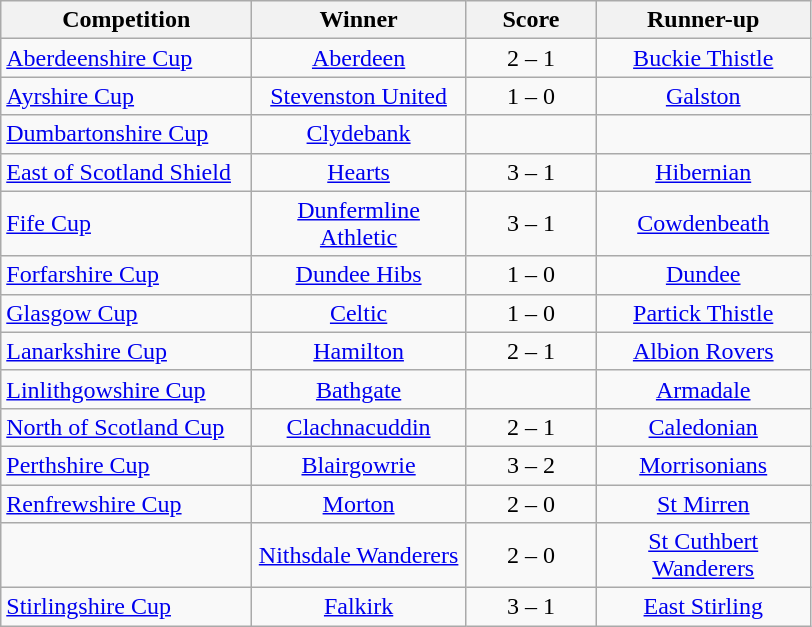<table class="wikitable" style="text-align: center;">
<tr>
<th width=160>Competition</th>
<th width=135>Winner</th>
<th width=80>Score</th>
<th width=135>Runner-up</th>
</tr>
<tr>
<td align=left><a href='#'>Aberdeenshire Cup</a></td>
<td><a href='#'>Aberdeen</a></td>
<td>2 – 1</td>
<td><a href='#'>Buckie Thistle</a></td>
</tr>
<tr>
<td align=left><a href='#'>Ayrshire Cup</a></td>
<td><a href='#'>Stevenston United</a></td>
<td>1 – 0</td>
<td><a href='#'>Galston</a></td>
</tr>
<tr>
<td align=left><a href='#'>Dumbartonshire Cup</a></td>
<td><a href='#'>Clydebank</a></td>
<td></td>
<td></td>
</tr>
<tr>
<td align=left><a href='#'>East of Scotland Shield</a></td>
<td><a href='#'>Hearts</a></td>
<td>3 – 1</td>
<td><a href='#'>Hibernian</a></td>
</tr>
<tr>
<td align=left><a href='#'>Fife Cup</a></td>
<td><a href='#'>Dunfermline Athletic</a></td>
<td>3 – 1</td>
<td><a href='#'>Cowdenbeath</a></td>
</tr>
<tr>
<td align=left><a href='#'>Forfarshire Cup</a></td>
<td><a href='#'>Dundee Hibs</a></td>
<td>1 – 0</td>
<td><a href='#'>Dundee</a></td>
</tr>
<tr>
<td align=left><a href='#'>Glasgow Cup</a></td>
<td><a href='#'>Celtic</a></td>
<td>1 – 0</td>
<td><a href='#'>Partick Thistle</a></td>
</tr>
<tr>
<td align=left><a href='#'>Lanarkshire Cup</a></td>
<td><a href='#'>Hamilton</a></td>
<td>2 – 1</td>
<td><a href='#'>Albion Rovers</a></td>
</tr>
<tr>
<td align=left><a href='#'>Linlithgowshire Cup</a></td>
<td><a href='#'>Bathgate</a></td>
<td></td>
<td><a href='#'>Armadale</a></td>
</tr>
<tr>
<td align=left><a href='#'>North of Scotland Cup</a></td>
<td><a href='#'>Clachnacuddin</a></td>
<td>2 – 1</td>
<td><a href='#'>Caledonian</a></td>
</tr>
<tr>
<td align=left><a href='#'>Perthshire Cup</a></td>
<td><a href='#'>Blairgowrie</a></td>
<td>3 – 2</td>
<td><a href='#'>Morrisonians</a></td>
</tr>
<tr>
<td align=left><a href='#'>Renfrewshire Cup</a></td>
<td><a href='#'>Morton</a></td>
<td>2 – 0</td>
<td><a href='#'>St Mirren</a></td>
</tr>
<tr>
<td align=left></td>
<td><a href='#'>Nithsdale Wanderers</a></td>
<td>2 – 0</td>
<td><a href='#'>St Cuthbert Wanderers</a></td>
</tr>
<tr>
<td align=left><a href='#'>Stirlingshire Cup</a></td>
<td><a href='#'>Falkirk</a></td>
<td>3 – 1</td>
<td><a href='#'>East Stirling</a></td>
</tr>
</table>
